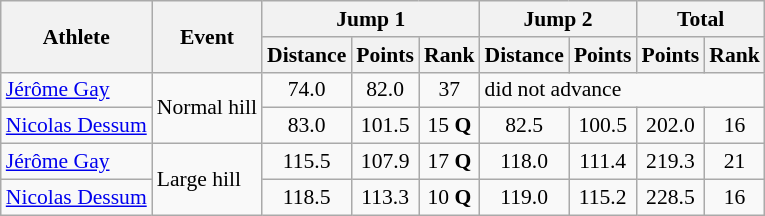<table class="wikitable" style="font-size:90%">
<tr>
<th rowspan="2">Athlete</th>
<th rowspan="2">Event</th>
<th colspan="3">Jump 1</th>
<th colspan="2">Jump 2</th>
<th colspan="2">Total</th>
</tr>
<tr>
<th>Distance</th>
<th>Points</th>
<th>Rank</th>
<th>Distance</th>
<th>Points</th>
<th>Points</th>
<th>Rank</th>
</tr>
<tr>
<td><a href='#'>Jérôme Gay</a></td>
<td rowspan="2">Normal hill</td>
<td align="center">74.0</td>
<td align="center">82.0</td>
<td align="center">37</td>
<td colspan="4">did not advance</td>
</tr>
<tr>
<td><a href='#'>Nicolas Dessum</a></td>
<td align="center">83.0</td>
<td align="center">101.5</td>
<td align="center">15 <strong>Q</strong></td>
<td align="center">82.5</td>
<td align="center">100.5</td>
<td align="center">202.0</td>
<td align="center">16</td>
</tr>
<tr>
<td><a href='#'>Jérôme Gay</a></td>
<td rowspan="2">Large hill</td>
<td align="center">115.5</td>
<td align="center">107.9</td>
<td align="center">17 <strong>Q</strong></td>
<td align="center">118.0</td>
<td align="center">111.4</td>
<td align="center">219.3</td>
<td align="center">21</td>
</tr>
<tr>
<td><a href='#'>Nicolas Dessum</a></td>
<td align="center">118.5</td>
<td align="center">113.3</td>
<td align="center">10 <strong>Q</strong></td>
<td align="center">119.0</td>
<td align="center">115.2</td>
<td align="center">228.5</td>
<td align="center">16</td>
</tr>
</table>
